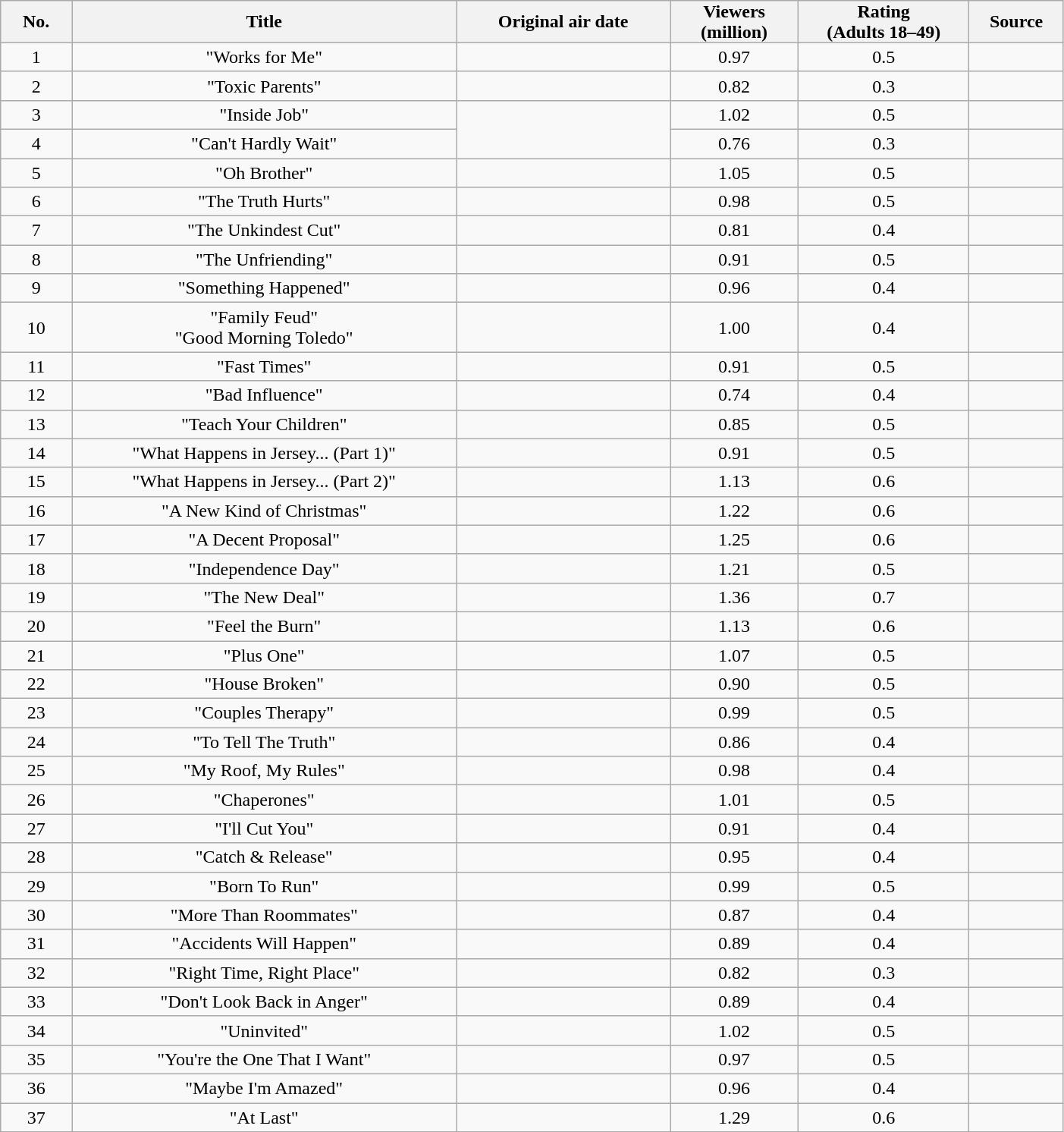<table class="wikitable plainrowheaders" style="text-align:center; width:74%;">
<tr>
<th scope="col" style="padding:0 8px; width:5%;">No.</th>
<th scope="col" style="padding:0 8px; width:27%;">Title</th>
<th scope="col" style="padding:0 8px; width:15%;">Original air date</th>
<th scope="col" style="padding:0 8px; width:9%;">Viewers<br>(million)</th>
<th scope="col" style="padding:0 8px; width:12%;">Rating<br>(Adults 18–49)</th>
<th scope="col" style="padding:0 8px; width:6%;">Source</th>
</tr>
<tr>
<td scope="row">1</td>
<td>"Works for Me"</td>
<td></td>
<td>0.97 </td>
<td>0.5 </td>
<td></td>
</tr>
<tr>
<td scope="row">2</td>
<td>"Toxic Parents"</td>
<td></td>
<td>0.82 </td>
<td>0.3 </td>
<td></td>
</tr>
<tr>
<td scope="row">3</td>
<td>"Inside Job"</td>
<td rowspan="2"></td>
<td>1.02 </td>
<td>0.5 </td>
<td></td>
</tr>
<tr>
<td scope="row">4</td>
<td>"Can't Hardly Wait"</td>
<td>0.76 </td>
<td>0.3 </td>
<td></td>
</tr>
<tr>
<td scope="row">5</td>
<td>"Oh Brother"</td>
<td></td>
<td>1.05 </td>
<td>0.5 </td>
<td></td>
</tr>
<tr>
<td scope="row">6</td>
<td>"The Truth Hurts"</td>
<td></td>
<td>0.98 </td>
<td>0.5 </td>
<td></td>
</tr>
<tr>
<td scope="row">7</td>
<td>"The Unkindest Cut"</td>
<td></td>
<td>0.81 </td>
<td>0.4 </td>
<td></td>
</tr>
<tr>
<td scope="row">8</td>
<td>"The Unfriending"</td>
<td></td>
<td>0.91 </td>
<td>0.5 </td>
<td></td>
</tr>
<tr>
<td scope="row">9</td>
<td>"Something Happened"</td>
<td></td>
<td>0.96 </td>
<td>0.4 </td>
<td></td>
</tr>
<tr>
<td scope="row">10</td>
<td>"Family Feud"<br>"Good Morning Toledo"</td>
<td></td>
<td>1.00 </td>
<td>0.4 </td>
<td></td>
</tr>
<tr>
<td scope="row">11</td>
<td>"Fast Times"</td>
<td></td>
<td>0.91 </td>
<td>0.5 </td>
<td></td>
</tr>
<tr>
<td scope="row">12</td>
<td>"Bad Influence"</td>
<td></td>
<td>0.74 </td>
<td>0.4 </td>
<td></td>
</tr>
<tr>
<td scope="row">13</td>
<td>"Teach Your Children"</td>
<td></td>
<td>0.85 </td>
<td>0.5 </td>
<td></td>
</tr>
<tr>
<td scope="row">14</td>
<td>"What Happens in Jersey... (Part 1)"</td>
<td></td>
<td>0.91 </td>
<td>0.5 </td>
<td></td>
</tr>
<tr>
<td scope="row">15</td>
<td>"What Happens in Jersey... (Part 2)"</td>
<td></td>
<td>1.13 </td>
<td>0.6 </td>
<td></td>
</tr>
<tr>
<td scope="row">16</td>
<td>"A New Kind of Christmas"</td>
<td></td>
<td>1.22 </td>
<td>0.6 </td>
<td></td>
</tr>
<tr>
<td scope="row">17</td>
<td>"A Decent Proposal"</td>
<td></td>
<td>1.25 </td>
<td>0.6 </td>
<td></td>
</tr>
<tr>
<td scope="row">18</td>
<td>"Independence Day"</td>
<td></td>
<td>1.21 </td>
<td>0.5 </td>
<td></td>
</tr>
<tr>
<td scope="row">19</td>
<td>"The New Deal"</td>
<td></td>
<td>1.36 </td>
<td>0.7 </td>
<td></td>
</tr>
<tr>
<td scope="row">20</td>
<td>"Feel the Burn"</td>
<td></td>
<td>1.13 </td>
<td>0.6 </td>
<td></td>
</tr>
<tr>
<td scope="row">21</td>
<td>"Plus One"</td>
<td></td>
<td>1.07 </td>
<td>0.5 </td>
<td></td>
</tr>
<tr>
<td scope="row">22</td>
<td>"House Broken"</td>
<td></td>
<td>0.90 </td>
<td>0.5 </td>
<td></td>
</tr>
<tr>
<td scope="row">23</td>
<td>"Couples Therapy"</td>
<td></td>
<td>0.99 </td>
<td>0.5 </td>
<td></td>
</tr>
<tr>
<td scope="row">24</td>
<td>"To Tell The Truth"</td>
<td></td>
<td>0.86 </td>
<td>0.4 </td>
<td></td>
</tr>
<tr>
<td scope="row">25</td>
<td>"My Roof, My Rules"</td>
<td></td>
<td>0.98 </td>
<td>0.4 </td>
<td></td>
</tr>
<tr>
<td scope="row">26</td>
<td>"Chaperones"</td>
<td></td>
<td>1.01 </td>
<td>0.5 </td>
<td></td>
</tr>
<tr>
<td scope="row">27</td>
<td>"I'll Cut You"</td>
<td></td>
<td>0.91 </td>
<td>0.4 </td>
<td></td>
</tr>
<tr>
<td scope="row">28</td>
<td>"Catch & Release"</td>
<td></td>
<td>0.95 </td>
<td>0.4 </td>
<td></td>
</tr>
<tr>
<td scope="row">29</td>
<td>"Born To Run"</td>
<td></td>
<td>0.99 </td>
<td>0.5 </td>
<td></td>
</tr>
<tr>
<td scope="row">30</td>
<td>"More Than Roommates"</td>
<td></td>
<td>0.87 </td>
<td>0.4 </td>
<td></td>
</tr>
<tr>
<td scope="row">31</td>
<td>"Accidents Will Happen"</td>
<td></td>
<td>0.89 </td>
<td>0.4 </td>
<td></td>
</tr>
<tr>
<td scope="row">32</td>
<td>"Right Time, Right Place"</td>
<td></td>
<td>0.82 </td>
<td>0.3 </td>
<td></td>
</tr>
<tr>
<td scope="row">33</td>
<td>"Don't Look Back in Anger"</td>
<td></td>
<td>0.89 </td>
<td>0.4 </td>
<td></td>
</tr>
<tr>
<td scope="row">34</td>
<td>"Uninvited"</td>
<td></td>
<td>1.02 </td>
<td>0.5 </td>
<td></td>
</tr>
<tr>
<td scope="row">35</td>
<td>"You're the One That I Want"</td>
<td></td>
<td>0.97 </td>
<td>0.5 </td>
<td></td>
</tr>
<tr>
<td scope="row">36</td>
<td>"Maybe I'm Amazed"</td>
<td></td>
<td>0.96 </td>
<td>0.4 </td>
<td></td>
</tr>
<tr>
<td scope="row">37</td>
<td>"At Last"</td>
<td></td>
<td>1.29 </td>
<td>0.6 </td>
<td></td>
</tr>
</table>
